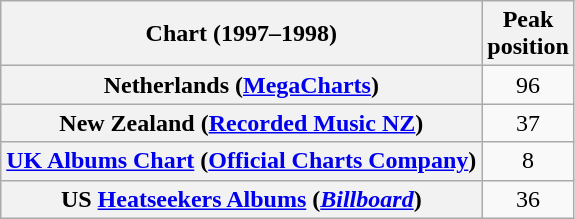<table class="wikitable sortable plainrowheaders" style="text-align:center;">
<tr>
<th>Chart (1997–1998)</th>
<th>Peak<br>position</th>
</tr>
<tr>
<th scope="row">Netherlands (<a href='#'>MegaCharts</a>)</th>
<td>96</td>
</tr>
<tr>
<th scope="row">New Zealand (<a href='#'>Recorded Music NZ</a>)</th>
<td>37</td>
</tr>
<tr>
<th scope="row"><a href='#'>UK Albums Chart</a> (<a href='#'>Official Charts Company</a>)</th>
<td>8</td>
</tr>
<tr>
<th scope="row">US <a href='#'>Heatseekers Albums</a> (<em><a href='#'>Billboard</a></em>)</th>
<td>36</td>
</tr>
</table>
